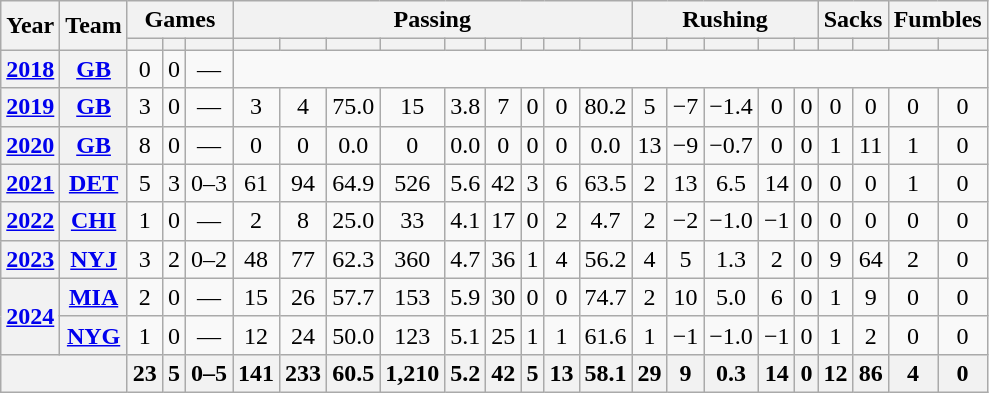<table class="wikitable" style="text-align: center;">
<tr>
<th rowspan="2">Year</th>
<th rowspan="2">Team</th>
<th colspan="3">Games</th>
<th colspan="9">Passing</th>
<th colspan="5">Rushing</th>
<th colspan="2">Sacks</th>
<th colspan="2">Fumbles</th>
</tr>
<tr>
<th></th>
<th></th>
<th></th>
<th></th>
<th></th>
<th></th>
<th></th>
<th></th>
<th></th>
<th></th>
<th></th>
<th></th>
<th></th>
<th></th>
<th></th>
<th></th>
<th></th>
<th></th>
<th></th>
<th></th>
<th></th>
</tr>
<tr>
<th><a href='#'>2018</a></th>
<th><a href='#'>GB</a></th>
<td>0</td>
<td>0</td>
<td>—</td>
<td colspan="18"></td>
</tr>
<tr>
<th><a href='#'>2019</a></th>
<th><a href='#'>GB</a></th>
<td>3</td>
<td>0</td>
<td>—</td>
<td>3</td>
<td>4</td>
<td>75.0</td>
<td>15</td>
<td>3.8</td>
<td>7</td>
<td>0</td>
<td>0</td>
<td>80.2</td>
<td>5</td>
<td>−7</td>
<td>−1.4</td>
<td>0</td>
<td>0</td>
<td>0</td>
<td>0</td>
<td>0</td>
<td>0</td>
</tr>
<tr>
<th><a href='#'>2020</a></th>
<th><a href='#'>GB</a></th>
<td>8</td>
<td>0</td>
<td>—</td>
<td>0</td>
<td>0</td>
<td>0.0</td>
<td>0</td>
<td>0.0</td>
<td>0</td>
<td>0</td>
<td>0</td>
<td>0.0</td>
<td>13</td>
<td>−9</td>
<td>−0.7</td>
<td>0</td>
<td>0</td>
<td>1</td>
<td>11</td>
<td>1</td>
<td>0</td>
</tr>
<tr>
<th><a href='#'>2021</a></th>
<th><a href='#'>DET</a></th>
<td>5</td>
<td>3</td>
<td>0–3</td>
<td>61</td>
<td>94</td>
<td>64.9</td>
<td>526</td>
<td>5.6</td>
<td>42</td>
<td>3</td>
<td>6</td>
<td>63.5</td>
<td>2</td>
<td>13</td>
<td>6.5</td>
<td>14</td>
<td>0</td>
<td>0</td>
<td>0</td>
<td>1</td>
<td>0</td>
</tr>
<tr>
<th><a href='#'>2022</a></th>
<th><a href='#'>CHI</a></th>
<td>1</td>
<td>0</td>
<td>—</td>
<td>2</td>
<td>8</td>
<td>25.0</td>
<td>33</td>
<td>4.1</td>
<td>17</td>
<td>0</td>
<td>2</td>
<td>4.7</td>
<td>2</td>
<td>−2</td>
<td>−1.0</td>
<td>−1</td>
<td>0</td>
<td>0</td>
<td>0</td>
<td>0</td>
<td>0</td>
</tr>
<tr>
<th><a href='#'>2023</a></th>
<th><a href='#'>NYJ</a></th>
<td>3</td>
<td>2</td>
<td>0–2</td>
<td>48</td>
<td>77</td>
<td>62.3</td>
<td>360</td>
<td>4.7</td>
<td>36</td>
<td>1</td>
<td>4</td>
<td>56.2</td>
<td>4</td>
<td>5</td>
<td>1.3</td>
<td>2</td>
<td>0</td>
<td>9</td>
<td>64</td>
<td>2</td>
<td>0</td>
</tr>
<tr>
<th rowspan="2"><a href='#'>2024</a></th>
<th><a href='#'>MIA</a></th>
<td>2</td>
<td>0</td>
<td>—</td>
<td>15</td>
<td>26</td>
<td>57.7</td>
<td>153</td>
<td>5.9</td>
<td>30</td>
<td>0</td>
<td>0</td>
<td>74.7</td>
<td>2</td>
<td>10</td>
<td>5.0</td>
<td>6</td>
<td>0</td>
<td>1</td>
<td>9</td>
<td>0</td>
<td>0</td>
</tr>
<tr>
<th><a href='#'>NYG</a></th>
<td>1</td>
<td>0</td>
<td>—</td>
<td>12</td>
<td>24</td>
<td>50.0</td>
<td>123</td>
<td>5.1</td>
<td>25</td>
<td>1</td>
<td>1</td>
<td>61.6</td>
<td>1</td>
<td>−1</td>
<td>−1.0</td>
<td>−1</td>
<td>0</td>
<td>1</td>
<td>2</td>
<td>0</td>
<td>0</td>
</tr>
<tr>
<th colspan="2"></th>
<th>23</th>
<th>5</th>
<th>0–5</th>
<th>141</th>
<th>233</th>
<th>60.5</th>
<th>1,210</th>
<th>5.2</th>
<th>42</th>
<th>5</th>
<th>13</th>
<th>58.1</th>
<th>29</th>
<th>9</th>
<th>0.3</th>
<th>14</th>
<th>0</th>
<th>12</th>
<th>86</th>
<th>4</th>
<th>0</th>
</tr>
</table>
